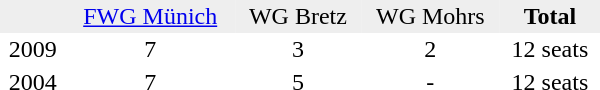<table border="0" cellpadding="2" cellspacing="0" width="400">
<tr bgcolor="#eeeeee" align="center">
<td></td>
<td><a href='#'>FWG Münich</a></td>
<td>WG Bretz</td>
<td>WG Mohrs</td>
<td><strong>Total</strong></td>
</tr>
<tr align="center">
<td>2009</td>
<td>7</td>
<td>3</td>
<td>2</td>
<td>12 seats</td>
</tr>
<tr align="center">
<td>2004</td>
<td>7</td>
<td>5</td>
<td>-</td>
<td>12 seats</td>
</tr>
</table>
